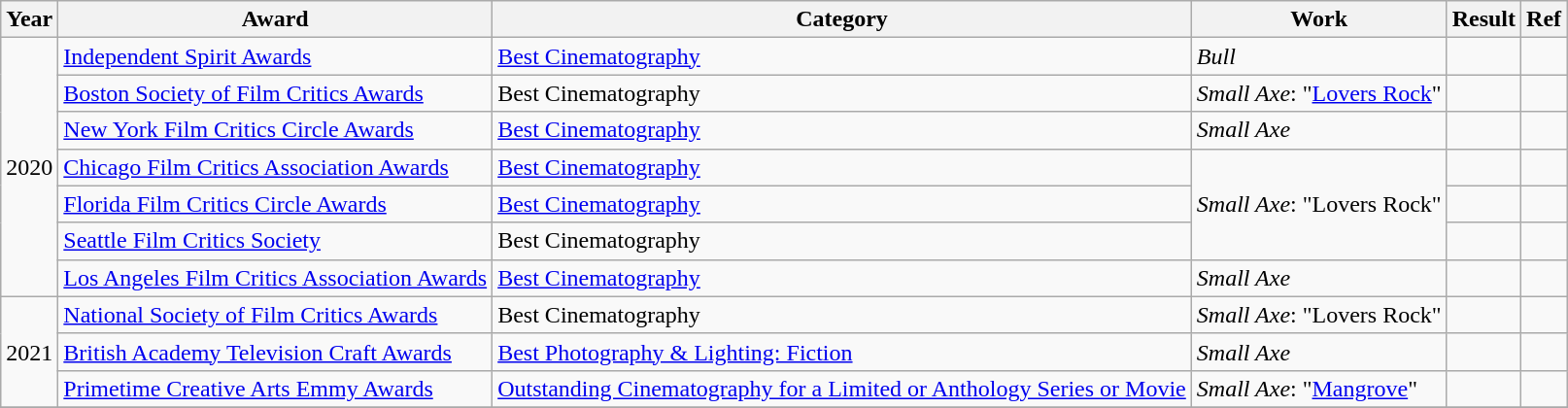<table class="wikitable plainrowheaders">
<tr>
<th>Year</th>
<th>Award</th>
<th>Category</th>
<th>Work</th>
<th>Result</th>
<th>Ref</th>
</tr>
<tr>
<td rowspan="7">2020</td>
<td><a href='#'>Independent Spirit Awards</a></td>
<td><a href='#'>Best Cinematography</a></td>
<td><em>Bull</em></td>
<td></td>
<td></td>
</tr>
<tr>
<td><a href='#'>Boston Society of Film Critics Awards</a></td>
<td>Best Cinematography</td>
<td><em>Small Axe</em>: "<a href='#'>Lovers Rock</a>"</td>
<td></td>
<td></td>
</tr>
<tr>
<td><a href='#'>New York Film Critics Circle Awards</a></td>
<td><a href='#'>Best Cinematography</a></td>
<td><em>Small Axe</em></td>
<td></td>
<td></td>
</tr>
<tr>
<td><a href='#'>Chicago Film Critics Association Awards</a></td>
<td><a href='#'>Best Cinematography</a></td>
<td rowspan="3"><em>Small Axe</em>: "Lovers Rock"</td>
<td></td>
<td></td>
</tr>
<tr>
<td><a href='#'>Florida Film Critics Circle Awards</a></td>
<td><a href='#'>Best Cinematography</a></td>
<td></td>
<td></td>
</tr>
<tr>
<td><a href='#'>Seattle Film Critics Society</a></td>
<td>Best Cinematography</td>
<td></td>
<td></td>
</tr>
<tr>
<td><a href='#'>Los Angeles Film Critics Association Awards</a></td>
<td><a href='#'>Best Cinematography</a></td>
<td><em>Small Axe</em></td>
<td></td>
<td></td>
</tr>
<tr>
<td rowspan="3">2021</td>
<td><a href='#'>National Society of Film Critics Awards</a></td>
<td>Best Cinematography</td>
<td><em>Small Axe</em>: "Lovers Rock"</td>
<td></td>
<td></td>
</tr>
<tr>
<td><a href='#'>British Academy Television Craft Awards</a></td>
<td><a href='#'>Best Photography & Lighting: Fiction</a></td>
<td><em>Small Axe</em></td>
<td></td>
<td></td>
</tr>
<tr>
<td><a href='#'>Primetime Creative Arts Emmy Awards</a></td>
<td><a href='#'>Outstanding Cinematography for a Limited or Anthology Series or Movie</a></td>
<td><em>Small Axe</em>: "<a href='#'>Mangrove</a>"</td>
<td></td>
<td></td>
</tr>
<tr>
</tr>
</table>
